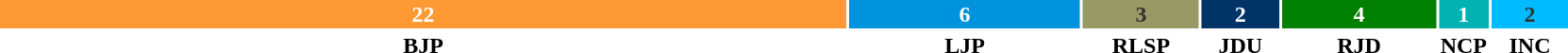<table style="width:88%; text-align:center;">
<tr style="color:white;">
<td style="background:#FF9933; width:55%;"><strong>22</strong></td>
<td style="background:#0093DD; width:15%;"><strong>6</strong></td>
<td style="background:#999966; color:#333; width:7.5%;"><strong>3</strong></td>
<td style="background:#003366; color:#FFF; width:5%;"><strong>2</strong></td>
<td style="background:#008000; width:10%;"><strong>4</strong></td>
<td style="background:#00B2B2; width:2.5%;"><strong>1</strong></td>
<td style="background:#00BBFF;color:#333; width:5%;"><strong>2</strong></td>
</tr>
<tr>
<td><span><strong>BJP</strong></span></td>
<td><span><strong>LJP</strong></span></td>
<td><span><strong>RLSP</strong></span></td>
<td><span><strong>JDU</strong></span></td>
<td><span><strong>RJD</strong></span></td>
<td><span><strong>NCP</strong></span></td>
<td><span><strong>INC</strong></span></td>
</tr>
</table>
